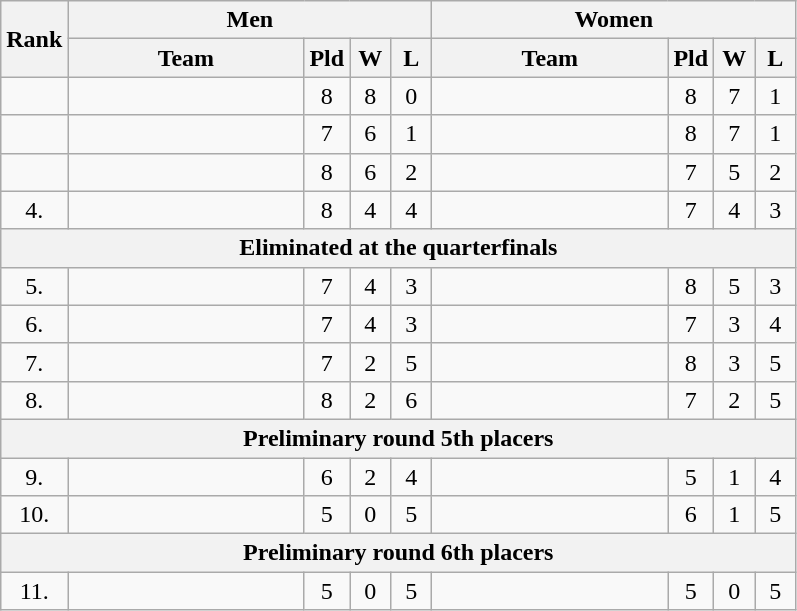<table class=wikitable>
<tr>
<th rowspan=2>Rank</th>
<th colspan=4>Men</th>
<th colspan=4>Women</th>
</tr>
<tr>
<th width=150px>Team</th>
<th width=20px>Pld</th>
<th width=20px>W</th>
<th width=20px>L</th>
<th width=150px>Team</th>
<th width=20px>Pld</th>
<th width=20px>W</th>
<th width=20px>L</th>
</tr>
<tr align=center>
<td></td>
<td align=left></td>
<td>8</td>
<td>8</td>
<td>0</td>
<td align=left></td>
<td>8</td>
<td>7</td>
<td>1</td>
</tr>
<tr align=center>
<td></td>
<td align=left></td>
<td>7</td>
<td>6</td>
<td>1</td>
<td align=left></td>
<td>8</td>
<td>7</td>
<td>1</td>
</tr>
<tr align=center>
<td></td>
<td align=left></td>
<td>8</td>
<td>6</td>
<td>2</td>
<td align=left></td>
<td>7</td>
<td>5</td>
<td>2</td>
</tr>
<tr align=center>
<td>4.</td>
<td align=left></td>
<td>8</td>
<td>4</td>
<td>4</td>
<td align=left></td>
<td>7</td>
<td>4</td>
<td>3</td>
</tr>
<tr>
<th colspan=9>Eliminated at the quarterfinals</th>
</tr>
<tr align=center>
<td>5.</td>
<td align=left></td>
<td>7</td>
<td>4</td>
<td>3</td>
<td align=left></td>
<td>8</td>
<td>5</td>
<td>3</td>
</tr>
<tr align=center>
<td>6.</td>
<td align=left></td>
<td>7</td>
<td>4</td>
<td>3</td>
<td align=left></td>
<td>7</td>
<td>3</td>
<td>4</td>
</tr>
<tr align=center>
<td>7.</td>
<td align=left></td>
<td>7</td>
<td>2</td>
<td>5</td>
<td align=left></td>
<td>8</td>
<td>3</td>
<td>5</td>
</tr>
<tr align=center>
<td>8.</td>
<td align=left></td>
<td>8</td>
<td>2</td>
<td>6</td>
<td align=left></td>
<td>7</td>
<td>2</td>
<td>5</td>
</tr>
<tr>
<th colspan=9>Preliminary round 5th placers</th>
</tr>
<tr align=center>
<td>9.</td>
<td align=left></td>
<td>6</td>
<td>2</td>
<td>4</td>
<td align=left></td>
<td>5</td>
<td>1</td>
<td>4</td>
</tr>
<tr align=center>
<td>10.</td>
<td align=left></td>
<td>5</td>
<td>0</td>
<td>5</td>
<td align=left></td>
<td>6</td>
<td>1</td>
<td>5</td>
</tr>
<tr>
<th colspan=9>Preliminary round 6th placers</th>
</tr>
<tr align=center>
<td>11.</td>
<td align=left></td>
<td>5</td>
<td>0</td>
<td>5</td>
<td align=left></td>
<td>5</td>
<td>0</td>
<td>5</td>
</tr>
</table>
